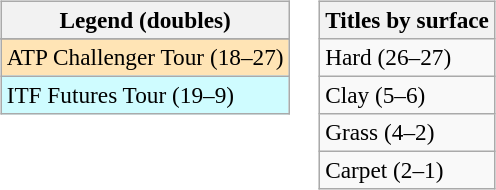<table>
<tr valign=top>
<td><br><table class=wikitable style=font-size:97%>
<tr>
<th>Legend (doubles)</th>
</tr>
<tr bgcolor=e5d1cb>
</tr>
<tr bgcolor=moccasin>
<td>ATP Challenger Tour (18–27)</td>
</tr>
<tr bgcolor=cffcff>
<td>ITF Futures Tour (19–9)</td>
</tr>
</table>
</td>
<td><br><table class=wikitable style=font-size:97%>
<tr>
<th>Titles by surface</th>
</tr>
<tr>
<td>Hard (26–27)</td>
</tr>
<tr>
<td>Clay (5–6)</td>
</tr>
<tr>
<td>Grass (4–2)</td>
</tr>
<tr>
<td>Carpet (2–1)</td>
</tr>
</table>
</td>
</tr>
</table>
